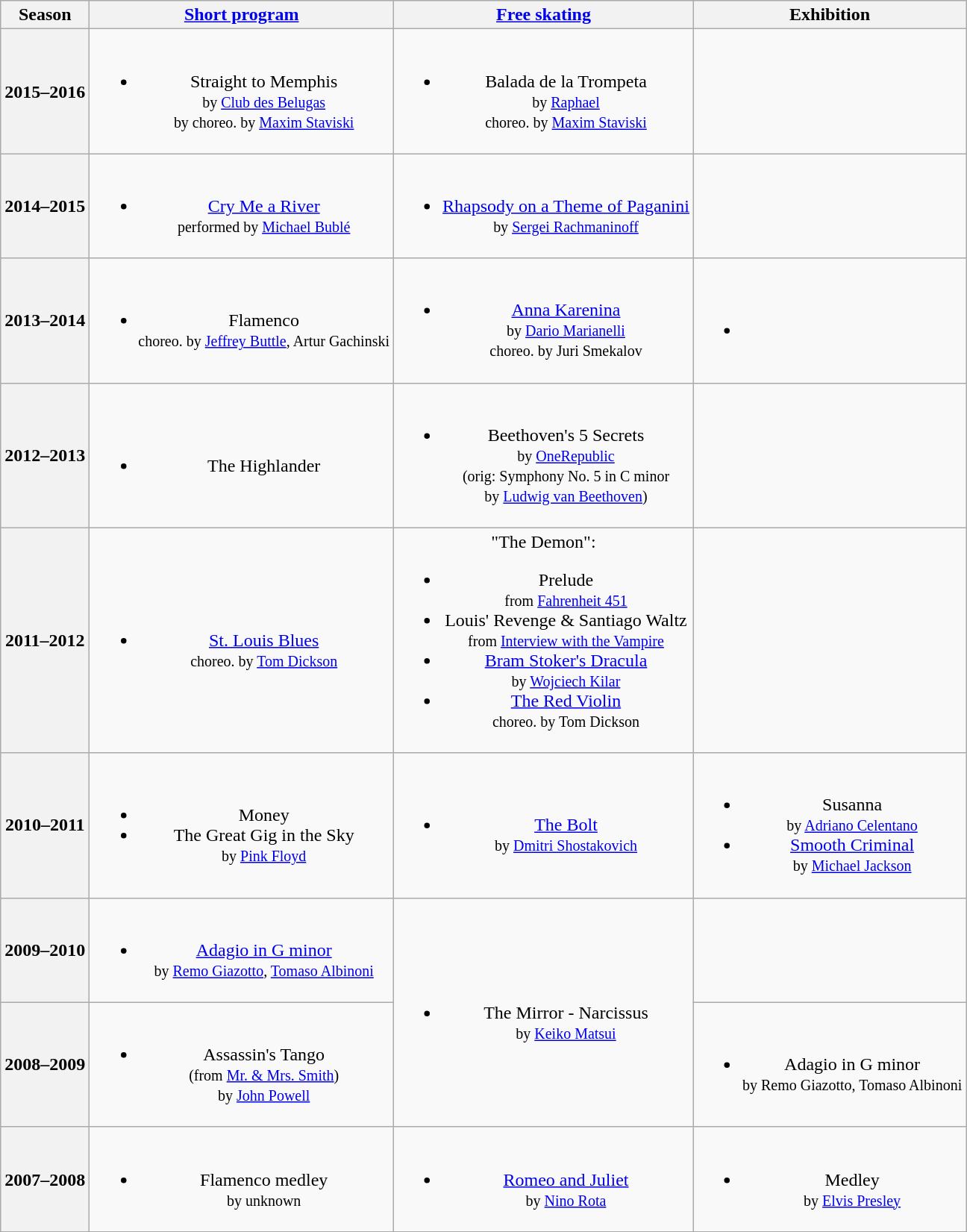<table class="wikitable" style="text-align: center">
<tr>
<th>Season</th>
<th><a href='#'>Short program</a></th>
<th><a href='#'>Free skating</a></th>
<th>Exhibition</th>
</tr>
<tr>
<th>2015–2016 <br> </th>
<td><br><ul><li>Straight to Memphis <br><small> by <a href='#'>Club des Belugas</a> <br> by choreo. by <a href='#'>Maxim Staviski</a> </small></li></ul></td>
<td><br><ul><li>Balada de la Trompeta <br><small> by <a href='#'>Raphael</a> <br> choreo. by <a href='#'>Maxim Staviski</a> </small></li></ul></td>
<td></td>
</tr>
<tr>
<th>2014–2015 <br> </th>
<td><br><ul><li><a href='#'>Cry Me a River</a> <br><small> performed by <a href='#'>Michael Bublé</a> </small></li></ul></td>
<td><br><ul><li><a href='#'>Rhapsody on a Theme of Paganini</a> <br><small> by <a href='#'>Sergei Rachmaninoff</a> </small></li></ul></td>
<td></td>
</tr>
<tr>
<th>2013–2014 <br> </th>
<td><br><ul><li>Flamenco <br><small> choreo. by <a href='#'>Jeffrey Buttle</a>, Artur Gachinski </small></li></ul></td>
<td><br><ul><li><a href='#'>Anna Karenina</a> <br><small> by <a href='#'>Dario Marianelli</a> <br> choreo. by Juri Smekalov </small></li></ul></td>
<td><br><ul><li></li></ul></td>
</tr>
<tr>
<th>2012–2013 <br> </th>
<td><br><ul><li>The Highlander</li></ul></td>
<td><br><ul><li>Beethoven's 5 Secrets <br><small> by <a href='#'>OneRepublic</a> <br> (orig: Symphony No. 5 in C minor <br> by <a href='#'>Ludwig van Beethoven</a>) </small></li></ul></td>
<td></td>
</tr>
<tr>
<th>2011–2012 <br> </th>
<td><br><ul><li><a href='#'>St. Louis Blues</a> <br><small> choreo. by <a href='#'>Tom Dickson</a> </small></li></ul></td>
<td>"The Demon":<br><ul><li>Prelude <br><small> from <a href='#'>Fahrenheit 451</a> </small></li><li>Louis' Revenge & Santiago Waltz <br><small> from <a href='#'>Interview with the Vampire</a> </small></li><li><a href='#'>Bram Stoker's Dracula</a> <br><small> by <a href='#'>Wojciech Kilar</a> </small></li><li><a href='#'>The Red Violin</a> <br><small> choreo. by Tom Dickson </small></li></ul></td>
<td></td>
</tr>
<tr>
<th>2010–2011 <br> </th>
<td><br><ul><li>Money</li><li>The Great Gig in the Sky <br><small> by <a href='#'>Pink Floyd</a> </small></li></ul></td>
<td><br><ul><li><a href='#'>The Bolt</a> <br><small> by <a href='#'>Dmitri Shostakovich</a> </small></li></ul></td>
<td><br><ul><li>Susanna <br><small> by <a href='#'>Adriano Celentano</a></small></li><li><a href='#'>Smooth Criminal</a> <br><small> by <a href='#'>Michael Jackson</a> </small></li></ul></td>
</tr>
<tr>
<th>2009–2010 <br> </th>
<td><br><ul><li><a href='#'>Adagio in G minor</a> <br><small> by <a href='#'>Remo Giazotto</a>, <a href='#'>Tomaso Albinoni</a> </small></li></ul></td>
<td rowspan=2><br><ul><li>The Mirror - Narcissus <br><small> by <a href='#'>Keiko Matsui</a> </small></li></ul></td>
<td></td>
</tr>
<tr>
<th>2008–2009 <br> </th>
<td><br><ul><li>Assassin's Tango <br><small> (from <a href='#'>Mr. & Mrs. Smith</a>) <br> by <a href='#'>John Powell</a> </small></li></ul></td>
<td><br><ul><li>Adagio in G minor <br><small> by Remo Giazotto, Tomaso Albinoni </small></li></ul></td>
</tr>
<tr>
<th>2007–2008 <br> </th>
<td><br><ul><li>Flamenco medley <br><small> by unknown </small></li></ul></td>
<td><br><ul><li><a href='#'>Romeo and Juliet</a> <br><small> by <a href='#'>Nino Rota</a></small></li></ul></td>
<td><br><ul><li>Medley <br><small> by <a href='#'>Elvis Presley</a> </small></li></ul></td>
</tr>
</table>
